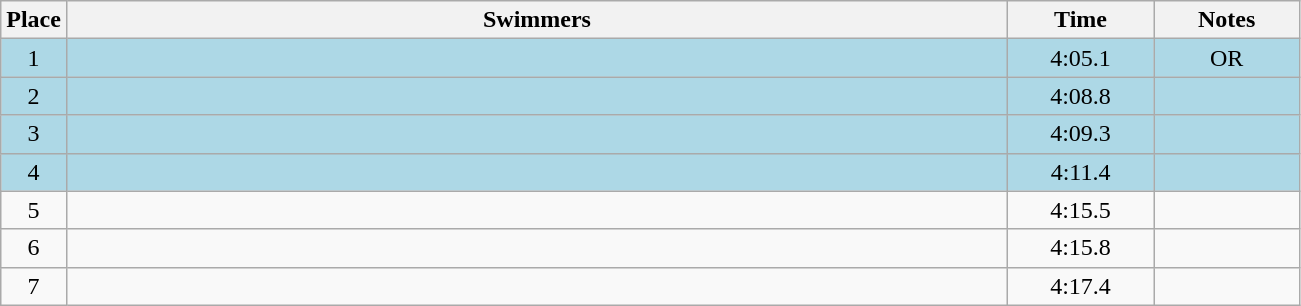<table class=wikitable style="text-align:center">
<tr>
<th>Place</th>
<th width=620>Swimmers</th>
<th width=90>Time</th>
<th width=90>Notes</th>
</tr>
<tr bgcolor=lightblue>
<td>1</td>
<td align=left></td>
<td>4:05.1</td>
<td>OR</td>
</tr>
<tr bgcolor=lightblue>
<td>2</td>
<td align=left></td>
<td>4:08.8</td>
<td></td>
</tr>
<tr bgcolor=lightblue>
<td>3</td>
<td align=left></td>
<td>4:09.3</td>
<td></td>
</tr>
<tr bgcolor=lightblue>
<td>4</td>
<td align=left></td>
<td>4:11.4</td>
<td></td>
</tr>
<tr>
<td>5</td>
<td align=left></td>
<td>4:15.5</td>
<td></td>
</tr>
<tr>
<td>6</td>
<td align=left></td>
<td>4:15.8</td>
<td></td>
</tr>
<tr>
<td>7</td>
<td align=left></td>
<td>4:17.4</td>
<td></td>
</tr>
</table>
